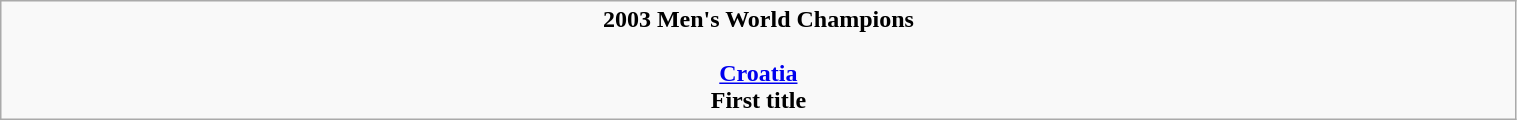<table class="wikitable" style="width: 80%;">
<tr style="text-align: center;">
<td><strong>2003 Men's World Champions</strong><br><br><strong><a href='#'>Croatia</a></strong><br><strong>First title</strong></td>
</tr>
</table>
